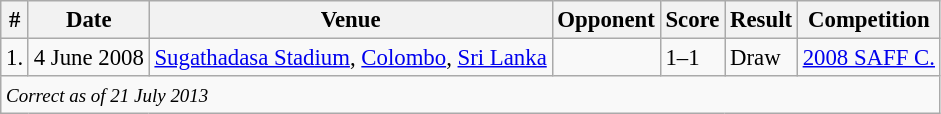<table class="wikitable" style="font-size:95%;">
<tr>
<th>#</th>
<th>Date</th>
<th>Venue</th>
<th>Opponent</th>
<th>Score</th>
<th>Result</th>
<th>Competition</th>
</tr>
<tr>
<td>1.</td>
<td>4 June 2008</td>
<td><a href='#'>Sugathadasa Stadium</a>, <a href='#'>Colombo</a>, <a href='#'>Sri Lanka</a></td>
<td></td>
<td>1–1</td>
<td>Draw</td>
<td><a href='#'>2008 SAFF C.</a></td>
</tr>
<tr>
<td colspan="12"><small><em>Correct as of 21 July 2013</em></small></td>
</tr>
</table>
